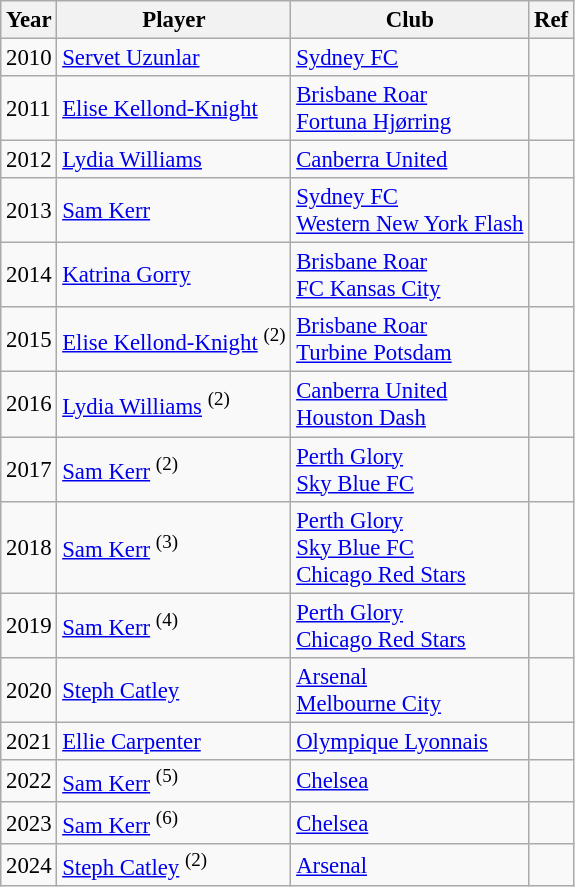<table class="wikitable" style="font-size: 95%;">
<tr>
<th>Year</th>
<th>Player</th>
<th>Club</th>
<th>Ref</th>
</tr>
<tr>
<td>2010</td>
<td><a href='#'>Servet Uzunlar</a></td>
<td> <a href='#'>Sydney FC</a></td>
<td></td>
</tr>
<tr>
<td>2011</td>
<td><a href='#'>Elise Kellond-Knight</a></td>
<td> <a href='#'>Brisbane Roar</a> <br> <a href='#'>Fortuna Hjørring</a></td>
<td></td>
</tr>
<tr>
<td>2012</td>
<td><a href='#'>Lydia Williams</a></td>
<td> <a href='#'>Canberra United</a></td>
<td></td>
</tr>
<tr>
<td>2013</td>
<td><a href='#'>Sam Kerr</a></td>
<td> <a href='#'>Sydney FC</a><br> <a href='#'>Western New York Flash</a></td>
<td></td>
</tr>
<tr>
<td>2014</td>
<td><a href='#'>Katrina Gorry</a></td>
<td> <a href='#'>Brisbane Roar</a> <br> <a href='#'>FC Kansas City</a></td>
<td></td>
</tr>
<tr>
<td>2015</td>
<td><a href='#'>Elise Kellond-Knight</a> <sup>(2)</sup></td>
<td> <a href='#'>Brisbane Roar</a> <br> <a href='#'>Turbine Potsdam</a></td>
<td></td>
</tr>
<tr>
<td>2016</td>
<td><a href='#'>Lydia Williams</a> <sup>(2)</sup></td>
<td> <a href='#'>Canberra United</a><br> <a href='#'>Houston Dash</a></td>
<td></td>
</tr>
<tr>
<td>2017</td>
<td><a href='#'>Sam Kerr</a> <sup>(2)</sup></td>
<td> <a href='#'>Perth Glory</a><br> <a href='#'>Sky Blue FC</a></td>
<td></td>
</tr>
<tr>
<td>2018</td>
<td><a href='#'>Sam Kerr</a> <sup>(3)</sup></td>
<td> <a href='#'>Perth Glory</a><br> <a href='#'>Sky Blue FC</a><br> <a href='#'>Chicago Red Stars</a></td>
<td></td>
</tr>
<tr>
<td>2019</td>
<td><a href='#'>Sam Kerr</a> <sup>(4)</sup></td>
<td> <a href='#'>Perth Glory</a><br> <a href='#'>Chicago Red Stars</a></td>
<td></td>
</tr>
<tr>
<td>2020</td>
<td><a href='#'>Steph Catley</a></td>
<td> <a href='#'>Arsenal</a><br> <a href='#'>Melbourne City</a></td>
<td></td>
</tr>
<tr>
<td>2021</td>
<td><a href='#'>Ellie Carpenter</a></td>
<td> <a href='#'>Olympique Lyonnais</a></td>
<td></td>
</tr>
<tr>
<td>2022</td>
<td><a href='#'>Sam Kerr</a> <sup>(5)</sup></td>
<td> <a href='#'>Chelsea</a></td>
<td></td>
</tr>
<tr>
<td>2023</td>
<td><a href='#'>Sam Kerr</a> <sup>(6)</sup></td>
<td> <a href='#'>Chelsea</a></td>
<td></td>
</tr>
<tr>
<td>2024</td>
<td><a href='#'>Steph Catley</a> <sup>(2)</sup></td>
<td> <a href='#'>Arsenal</a></td>
<td></td>
</tr>
</table>
